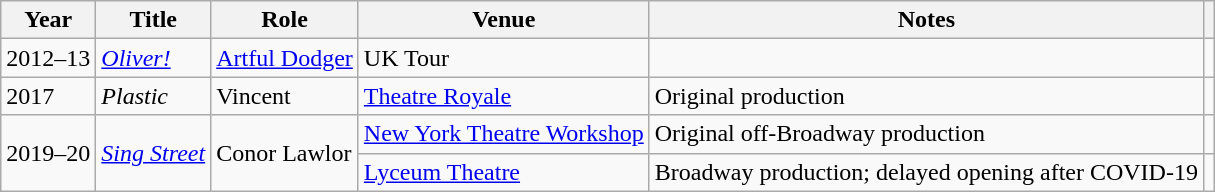<table class="wikitable sortable">
<tr>
<th>Year</th>
<th>Title</th>
<th>Role</th>
<th>Venue</th>
<th>Notes</th>
<th class="unsortable" scope="col"></th>
</tr>
<tr>
<td>2012–13</td>
<td><em><a href='#'>Oliver!</a></em></td>
<td><a href='#'>Artful Dodger</a></td>
<td>UK Tour</td>
<td></td>
<td></td>
</tr>
<tr>
<td>2017</td>
<td><em>Plastic</em></td>
<td>Vincent</td>
<td><a href='#'>Theatre Royale</a></td>
<td>Original production</td>
<td></td>
</tr>
<tr>
<td rowspan="2">2019–20</td>
<td rowspan="2"><em><a href='#'>Sing Street</a></em></td>
<td rowspan="2">Conor Lawlor</td>
<td><a href='#'>New York Theatre Workshop</a></td>
<td>Original off-Broadway production</td>
<td></td>
</tr>
<tr>
<td><a href='#'>Lyceum Theatre</a></td>
<td>Broadway production; delayed opening after COVID-19</td>
<td></td>
</tr>
</table>
